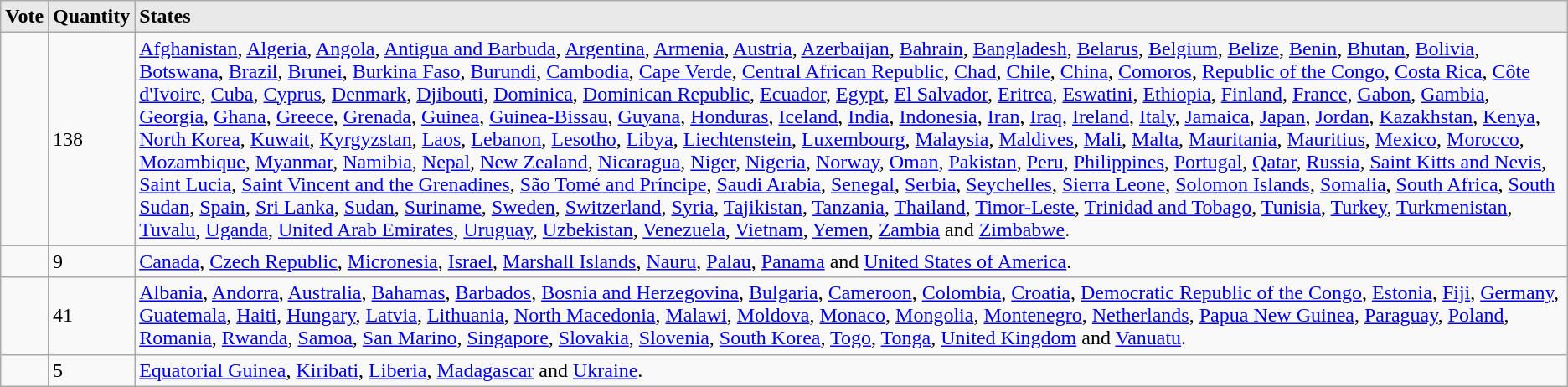<table class="wikitable">
<tr>
<th style="background:#e9e9e9; text-align:center;">Vote</th>
<th style="background:#e9e9e9; text-align:center;">Quantity</th>
<th style="text-align:left; background:#e9e9e9; vertical-align:top;">States</th>
</tr>
<tr>
<td></td>
<td>138</td>
<td><a href='#'>Afghanistan</a>, <a href='#'>Algeria</a>, <a href='#'>Angola</a>, <a href='#'>Antigua and Barbuda</a>, <a href='#'>Argentina</a>, <a href='#'>Armenia</a>, <a href='#'>Austria</a>, <a href='#'>Azerbaijan</a>, <a href='#'>Bahrain</a>, <a href='#'>Bangladesh</a>, <a href='#'>Belarus</a>, <a href='#'>Belgium</a>, <a href='#'>Belize</a>, <a href='#'>Benin</a>, <a href='#'>Bhutan</a>, <a href='#'>Bolivia</a>, <a href='#'>Botswana</a>, <a href='#'>Brazil</a>, <a href='#'>Brunei</a>, <a href='#'>Burkina Faso</a>, <a href='#'>Burundi</a>, <a href='#'>Cambodia</a>, <a href='#'>Cape Verde</a>, <a href='#'>Central African Republic</a>, <a href='#'>Chad</a>, <a href='#'>Chile</a>, <a href='#'>China</a>, <a href='#'>Comoros</a>, <a href='#'>Republic of the Congo</a>, <a href='#'>Costa Rica</a>, <a href='#'>Côte d'Ivoire</a>, <a href='#'>Cuba</a>, <a href='#'>Cyprus</a>, <a href='#'>Denmark</a>, <a href='#'>Djibouti</a>, <a href='#'>Dominica</a>, <a href='#'>Dominican Republic</a>, <a href='#'>Ecuador</a>, <a href='#'>Egypt</a>, <a href='#'>El Salvador</a>, <a href='#'>Eritrea</a>, <a href='#'>Eswatini</a>, <a href='#'>Ethiopia</a>, <a href='#'>Finland</a>, <a href='#'>France</a>, <a href='#'>Gabon</a>, <a href='#'>Gambia</a>, <a href='#'>Georgia</a>, <a href='#'>Ghana</a>, <a href='#'>Greece</a>, <a href='#'>Grenada</a>, <a href='#'>Guinea</a>, <a href='#'>Guinea-Bissau</a>, <a href='#'>Guyana</a>, <a href='#'>Honduras</a>, <a href='#'>Iceland</a>, <a href='#'>India</a>, <a href='#'>Indonesia</a>, <a href='#'>Iran</a>, <a href='#'>Iraq</a>, <a href='#'>Ireland</a>, <a href='#'>Italy</a>, <a href='#'>Jamaica</a>, <a href='#'>Japan</a>, <a href='#'>Jordan</a>, <a href='#'>Kazakhstan</a>, <a href='#'>Kenya</a>, <a href='#'>North Korea</a>, <a href='#'>Kuwait</a>, <a href='#'>Kyrgyzstan</a>, <a href='#'>Laos</a>, <a href='#'>Lebanon</a>, <a href='#'>Lesotho</a>, <a href='#'>Libya</a>, <a href='#'>Liechtenstein</a>, <a href='#'>Luxembourg</a>, <a href='#'>Malaysia</a>, <a href='#'>Maldives</a>, <a href='#'>Mali</a>, <a href='#'>Malta</a>, <a href='#'>Mauritania</a>, <a href='#'>Mauritius</a>, <a href='#'>Mexico</a>, <a href='#'>Morocco</a>, <a href='#'>Mozambique</a>, <a href='#'>Myanmar</a>, <a href='#'>Namibia</a>, <a href='#'>Nepal</a>, <a href='#'>New Zealand</a>, <a href='#'>Nicaragua</a>, <a href='#'>Niger</a>, <a href='#'>Nigeria</a>, <a href='#'>Norway</a>, <a href='#'>Oman</a>, <a href='#'>Pakistan</a>, <a href='#'>Peru</a>, <a href='#'>Philippines</a>, <a href='#'>Portugal</a>, <a href='#'>Qatar</a>, <a href='#'>Russia</a>, <a href='#'>Saint Kitts and Nevis</a>, <a href='#'>Saint Lucia</a>, <a href='#'>Saint Vincent and the Grenadines</a>, <a href='#'>São Tomé and Príncipe</a>, <a href='#'>Saudi Arabia</a>, <a href='#'>Senegal</a>, <a href='#'>Serbia</a>, <a href='#'>Seychelles</a>, <a href='#'>Sierra Leone</a>, <a href='#'>Solomon Islands</a>, <a href='#'>Somalia</a>, <a href='#'>South Africa</a>, <a href='#'>South Sudan</a>, <a href='#'>Spain</a>, <a href='#'>Sri Lanka</a>, <a href='#'>Sudan</a>, <a href='#'>Suriname</a>, <a href='#'>Sweden</a>, <a href='#'>Switzerland</a>, <a href='#'>Syria</a>, <a href='#'>Tajikistan</a>, <a href='#'>Tanzania</a>, <a href='#'>Thailand</a>, <a href='#'>Timor-Leste</a>, <a href='#'>Trinidad and Tobago</a>, <a href='#'>Tunisia</a>, <a href='#'>Turkey</a>, <a href='#'>Turkmenistan</a>, <a href='#'>Tuvalu</a>, <a href='#'>Uganda</a>, <a href='#'>United Arab Emirates</a>, <a href='#'>Uruguay</a>, <a href='#'>Uzbekistan</a>, <a href='#'>Venezuela</a>, <a href='#'>Vietnam</a>, <a href='#'>Yemen</a>, <a href='#'>Zambia</a> and <a href='#'>Zimbabwe</a>.</td>
</tr>
<tr>
<td></td>
<td>9</td>
<td><a href='#'>Canada</a>, <a href='#'>Czech Republic</a>, <a href='#'>Micronesia</a>, <a href='#'>Israel</a>, <a href='#'>Marshall Islands</a>, <a href='#'>Nauru</a>, <a href='#'>Palau</a>, <a href='#'>Panama</a> and <a href='#'>United States of America</a>.</td>
</tr>
<tr>
<td></td>
<td>41</td>
<td><a href='#'>Albania</a>, <a href='#'>Andorra</a>, <a href='#'>Australia</a>, <a href='#'>Bahamas</a>, <a href='#'>Barbados</a>, <a href='#'>Bosnia and Herzegovina</a>, <a href='#'>Bulgaria</a>, <a href='#'>Cameroon</a>, <a href='#'>Colombia</a>, <a href='#'>Croatia</a>, <a href='#'>Democratic Republic of the Congo</a>, <a href='#'>Estonia</a>, <a href='#'>Fiji</a>, <a href='#'>Germany</a>, <a href='#'>Guatemala</a>, <a href='#'>Haiti</a>, <a href='#'>Hungary</a>, <a href='#'>Latvia</a>, <a href='#'>Lithuania</a>, <a href='#'>North Macedonia</a>, <a href='#'>Malawi</a>, <a href='#'>Moldova</a>, <a href='#'>Monaco</a>, <a href='#'>Mongolia</a>, <a href='#'>Montenegro</a>, <a href='#'>Netherlands</a>, <a href='#'>Papua New Guinea</a>, <a href='#'>Paraguay</a>, <a href='#'>Poland</a>, <a href='#'>Romania</a>, <a href='#'>Rwanda</a>, <a href='#'>Samoa</a>, <a href='#'>San Marino</a>, <a href='#'>Singapore</a>, <a href='#'>Slovakia</a>, <a href='#'>Slovenia</a>, <a href='#'>South Korea</a>, <a href='#'>Togo</a>, <a href='#'>Tonga</a>, <a href='#'>United Kingdom</a> and <a href='#'>Vanuatu</a>.</td>
</tr>
<tr>
<td></td>
<td>5</td>
<td><a href='#'>Equatorial Guinea</a>, <a href='#'>Kiribati</a>, <a href='#'>Liberia</a>, <a href='#'>Madagascar</a> and <a href='#'>Ukraine</a>.</td>
</tr>
</table>
